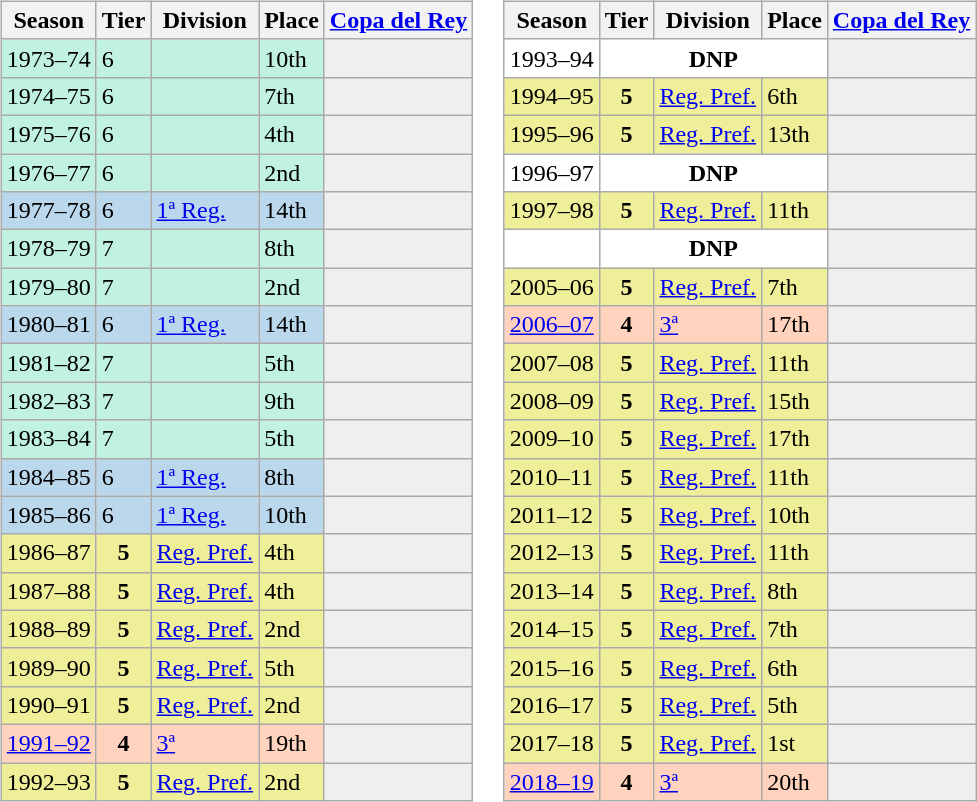<table>
<tr>
<td valign="top" width=0%><br><table class="wikitable">
<tr style="background:#f0f6fa;">
<th>Season</th>
<th>Tier</th>
<th>Division</th>
<th>Place</th>
<th><a href='#'>Copa del Rey</a></th>
</tr>
<tr>
<td style="background:#C0F2DF;">1973–74</td>
<td style="background:#C0F2DF;">6</td>
<td style="background:#C0F2DF;"></td>
<td style="background:#C0F2DF;">10th</td>
<th style="background:#efefef;"></th>
</tr>
<tr>
<td style="background:#C0F2DF;">1974–75</td>
<td style="background:#C0F2DF;">6</td>
<td style="background:#C0F2DF;"></td>
<td style="background:#C0F2DF;">7th</td>
<th style="background:#efefef;"></th>
</tr>
<tr>
<td style="background:#C0F2DF;">1975–76</td>
<td style="background:#C0F2DF;">6</td>
<td style="background:#C0F2DF;"></td>
<td style="background:#C0F2DF;">4th</td>
<th style="background:#efefef;"></th>
</tr>
<tr>
<td style="background:#C0F2DF;">1976–77</td>
<td style="background:#C0F2DF;">6</td>
<td style="background:#C0F2DF;"></td>
<td style="background:#C0F2DF;">2nd</td>
<th style="background:#efefef;"></th>
</tr>
<tr>
<td style="background:#BBD7EC;">1977–78</td>
<td style="background:#BBD7EC;">6</td>
<td style="background:#BBD7EC;"><a href='#'>1ª Reg.</a></td>
<td style="background:#BBD7EC;">14th</td>
<th style="background:#efefef;"></th>
</tr>
<tr>
<td style="background:#C0F2DF;">1978–79</td>
<td style="background:#C0F2DF;">7</td>
<td style="background:#C0F2DF;"></td>
<td style="background:#C0F2DF;">8th</td>
<th style="background:#efefef;"></th>
</tr>
<tr>
<td style="background:#C0F2DF;">1979–80</td>
<td style="background:#C0F2DF;">7</td>
<td style="background:#C0F2DF;"></td>
<td style="background:#C0F2DF;">2nd</td>
<th style="background:#efefef;"></th>
</tr>
<tr>
<td style="background:#BBD7EC;">1980–81</td>
<td style="background:#BBD7EC;">6</td>
<td style="background:#BBD7EC;"><a href='#'>1ª Reg.</a></td>
<td style="background:#BBD7EC;">14th</td>
<th style="background:#efefef;"></th>
</tr>
<tr>
<td style="background:#C0F2DF;">1981–82</td>
<td style="background:#C0F2DF;">7</td>
<td style="background:#C0F2DF;"></td>
<td style="background:#C0F2DF;">5th</td>
<th style="background:#efefef;"></th>
</tr>
<tr>
<td style="background:#C0F2DF;">1982–83</td>
<td style="background:#C0F2DF;">7</td>
<td style="background:#C0F2DF;"></td>
<td style="background:#C0F2DF;">9th</td>
<th style="background:#efefef;"></th>
</tr>
<tr>
<td style="background:#C0F2DF;">1983–84</td>
<td style="background:#C0F2DF;">7</td>
<td style="background:#C0F2DF;"></td>
<td style="background:#C0F2DF;">5th</td>
<th style="background:#efefef;"></th>
</tr>
<tr>
<td style="background:#BBD7EC;">1984–85</td>
<td style="background:#BBD7EC;">6</td>
<td style="background:#BBD7EC;"><a href='#'>1ª Reg.</a></td>
<td style="background:#BBD7EC;">8th</td>
<th style="background:#efefef;"></th>
</tr>
<tr>
<td style="background:#BBD7EC;">1985–86</td>
<td style="background:#BBD7EC;">6</td>
<td style="background:#BBD7EC;"><a href='#'>1ª Reg.</a></td>
<td style="background:#BBD7EC;">10th</td>
<th style="background:#efefef;"></th>
</tr>
<tr>
<td style="background:#EFEF99;">1986–87</td>
<th style="background:#EFEF99;">5</th>
<td style="background:#EFEF99;"><a href='#'>Reg. Pref.</a></td>
<td style="background:#EFEF99;">4th</td>
<th style="background:#EFEFEF;"></th>
</tr>
<tr>
<td style="background:#EFEF99;">1987–88</td>
<th style="background:#EFEF99;">5</th>
<td style="background:#EFEF99;"><a href='#'>Reg. Pref.</a></td>
<td style="background:#EFEF99;">4th</td>
<th style="background:#EFEFEF;"></th>
</tr>
<tr>
<td style="background:#EFEF99;">1988–89</td>
<th style="background:#EFEF99;">5</th>
<td style="background:#EFEF99;"><a href='#'>Reg. Pref.</a></td>
<td style="background:#EFEF99;">2nd</td>
<th style="background:#EFEFEF;"></th>
</tr>
<tr>
<td style="background:#EFEF99;">1989–90</td>
<th style="background:#EFEF99;">5</th>
<td style="background:#EFEF99;"><a href='#'>Reg. Pref.</a></td>
<td style="background:#EFEF99;">5th</td>
<th style="background:#EFEFEF;"></th>
</tr>
<tr>
<td style="background:#EFEF99;">1990–91</td>
<th style="background:#EFEF99;">5</th>
<td style="background:#EFEF99;"><a href='#'>Reg. Pref.</a></td>
<td style="background:#EFEF99;">2nd</td>
<th style="background:#EFEFEF;"></th>
</tr>
<tr>
<td style="background:#FFD3BD;"><a href='#'>1991–92</a></td>
<th style="background:#FFD3BD;">4</th>
<td style="background:#FFD3BD;"><a href='#'>3ª</a></td>
<td style="background:#FFD3BD;">19th</td>
<th style="background:#EFEFEF;"></th>
</tr>
<tr>
<td style="background:#EFEF99;">1992–93</td>
<th style="background:#EFEF99;">5</th>
<td style="background:#EFEF99;"><a href='#'>Reg. Pref.</a></td>
<td style="background:#EFEF99;">2nd</td>
<th style="background:#EFEFEF;"></th>
</tr>
</table>
</td>
<td valign="top" width=0%><br><table class="wikitable">
<tr style="background:#f0f6fa;">
<th>Season</th>
<th>Tier</th>
<th>Division</th>
<th>Place</th>
<th><a href='#'>Copa del Rey</a></th>
</tr>
<tr>
<td style="background:#FFFFFF;">1993–94</td>
<th style="background:#FFFFFF;" colspan="3">DNP</th>
<th style="background:#efefef;"></th>
</tr>
<tr>
<td style="background:#EFEF99;">1994–95</td>
<th style="background:#EFEF99;">5</th>
<td style="background:#EFEF99;"><a href='#'>Reg. Pref.</a></td>
<td style="background:#EFEF99;">6th</td>
<th style="background:#EFEFEF;"></th>
</tr>
<tr>
<td style="background:#EFEF99;">1995–96</td>
<th style="background:#EFEF99;">5</th>
<td style="background:#EFEF99;"><a href='#'>Reg. Pref.</a></td>
<td style="background:#EFEF99;">13th</td>
<th style="background:#EFEFEF;"></th>
</tr>
<tr>
<td style="background:#FFFFFF;">1996–97</td>
<th style="background:#FFFFFF;" colspan="3">DNP</th>
<th style="background:#efefef;"></th>
</tr>
<tr>
<td style="background:#EFEF99;">1997–98</td>
<th style="background:#EFEF99;">5</th>
<td style="background:#EFEF99;"><a href='#'>Reg. Pref.</a></td>
<td style="background:#EFEF99;">11th</td>
<th style="background:#EFEFEF;"></th>
</tr>
<tr>
<td style="background:#FFFFFF;"></td>
<th style="background:#FFFFFF;" colspan="3">DNP</th>
<th style="background:#efefef;"></th>
</tr>
<tr>
<td style="background:#EFEF99;">2005–06</td>
<th style="background:#EFEF99;">5</th>
<td style="background:#EFEF99;"><a href='#'>Reg. Pref.</a></td>
<td style="background:#EFEF99;">7th</td>
<th style="background:#EFEFEF;"></th>
</tr>
<tr>
<td style="background:#FFD3BD;"><a href='#'>2006–07</a></td>
<th style="background:#FFD3BD;">4</th>
<td style="background:#FFD3BD;"><a href='#'>3ª</a></td>
<td style="background:#FFD3BD;">17th</td>
<th style="background:#EFEFEF;"></th>
</tr>
<tr>
<td style="background:#EFEF99;">2007–08</td>
<th style="background:#EFEF99;">5</th>
<td style="background:#EFEF99;"><a href='#'>Reg. Pref.</a></td>
<td style="background:#EFEF99;">11th</td>
<th style="background:#EFEFEF;"></th>
</tr>
<tr>
<td style="background:#EFEF99;">2008–09</td>
<th style="background:#EFEF99;">5</th>
<td style="background:#EFEF99;"><a href='#'>Reg. Pref.</a></td>
<td style="background:#EFEF99;">15th</td>
<th style="background:#EFEFEF;"></th>
</tr>
<tr>
<td style="background:#EFEF99;">2009–10</td>
<th style="background:#EFEF99;">5</th>
<td style="background:#EFEF99;"><a href='#'>Reg. Pref.</a></td>
<td style="background:#EFEF99;">17th</td>
<th style="background:#EFEFEF;"></th>
</tr>
<tr>
<td style="background:#EFEF99;">2010–11</td>
<th style="background:#EFEF99;">5</th>
<td style="background:#EFEF99;"><a href='#'>Reg. Pref.</a></td>
<td style="background:#EFEF99;">11th</td>
<th style="background:#EFEFEF;"></th>
</tr>
<tr>
<td style="background:#EFEF99;">2011–12</td>
<th style="background:#EFEF99;">5</th>
<td style="background:#EFEF99;"><a href='#'>Reg. Pref.</a></td>
<td style="background:#EFEF99;">10th</td>
<th style="background:#EFEFEF;"></th>
</tr>
<tr>
<td style="background:#EFEF99;">2012–13</td>
<th style="background:#EFEF99;">5</th>
<td style="background:#EFEF99;"><a href='#'>Reg. Pref.</a></td>
<td style="background:#EFEF99;">11th</td>
<th style="background:#EFEFEF;"></th>
</tr>
<tr>
<td style="background:#EFEF99;">2013–14</td>
<th style="background:#EFEF99;">5</th>
<td style="background:#EFEF99;"><a href='#'>Reg. Pref.</a></td>
<td style="background:#EFEF99;">8th</td>
<th style="background:#EFEFEF;"></th>
</tr>
<tr>
<td style="background:#EFEF99;">2014–15</td>
<th style="background:#EFEF99;">5</th>
<td style="background:#EFEF99;"><a href='#'>Reg. Pref.</a></td>
<td style="background:#EFEF99;">7th</td>
<th style="background:#EFEFEF;"></th>
</tr>
<tr>
<td style="background:#EFEF99;">2015–16</td>
<th style="background:#EFEF99;">5</th>
<td style="background:#EFEF99;"><a href='#'>Reg. Pref.</a></td>
<td style="background:#EFEF99;">6th</td>
<th style="background:#EFEFEF;"></th>
</tr>
<tr>
<td style="background:#EFEF99;">2016–17</td>
<th style="background:#EFEF99;">5</th>
<td style="background:#EFEF99;"><a href='#'>Reg. Pref.</a></td>
<td style="background:#EFEF99;">5th</td>
<th style="background:#EFEFEF;"></th>
</tr>
<tr>
<td style="background:#EFEF99;">2017–18</td>
<th style="background:#EFEF99;">5</th>
<td style="background:#EFEF99;"><a href='#'>Reg. Pref.</a></td>
<td style="background:#EFEF99;">1st</td>
<th style="background:#EFEFEF;"></th>
</tr>
<tr>
<td style="background:#FFD3BD;"><a href='#'>2018–19</a></td>
<th style="background:#FFD3BD;">4</th>
<td style="background:#FFD3BD;"><a href='#'>3ª</a></td>
<td style="background:#FFD3BD;">20th</td>
<th style="background:#EFEFEF;"></th>
</tr>
</table>
</td>
</tr>
</table>
